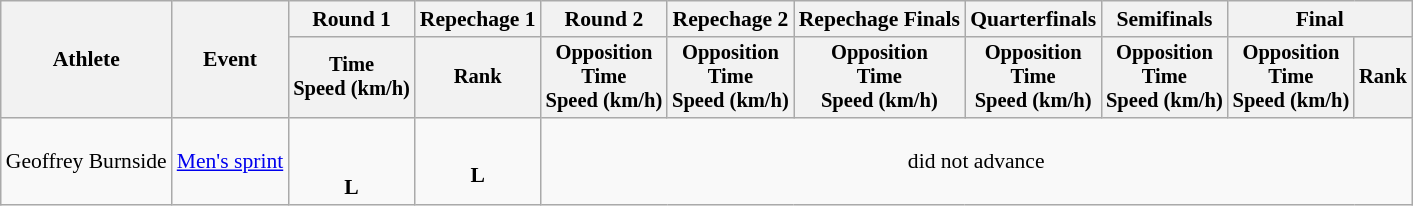<table class="wikitable" style="font-size:90%">
<tr>
<th rowspan="2">Athlete</th>
<th rowspan="2">Event</th>
<th>Round 1</th>
<th>Repechage 1</th>
<th>Round 2</th>
<th>Repechage 2</th>
<th>Repechage Finals</th>
<th>Quarterfinals</th>
<th>Semifinals</th>
<th colspan=2>Final</th>
</tr>
<tr style="font-size:95%">
<th>Time<br>Speed (km/h)</th>
<th>Rank</th>
<th>Opposition<br>Time<br>Speed (km/h)</th>
<th>Opposition<br>Time<br>Speed (km/h)</th>
<th>Opposition<br>Time<br>Speed (km/h)</th>
<th>Opposition<br>Time<br>Speed (km/h)</th>
<th>Opposition<br>Time<br>Speed (km/h)</th>
<th>Opposition<br>Time<br>Speed (km/h)</th>
<th>Rank</th>
</tr>
<tr align=center>
<td align=left>Geoffrey Burnside</td>
<td style="text-align:left;" rowspan="1"><a href='#'>Men's sprint</a></td>
<td><br><br><strong>L</strong></td>
<td><br><strong>L</strong></td>
<td colspan=7>did not advance</td>
</tr>
</table>
